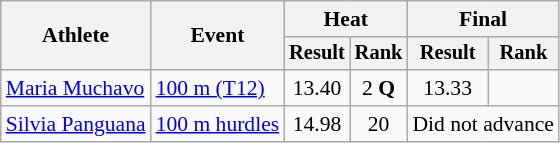<table class="wikitable" style="font-size:90%">
<tr>
<th rowspan=2>Athlete</th>
<th rowspan=2>Event</th>
<th colspan=2>Heat</th>
<th colspan=2>Final</th>
</tr>
<tr style="font-size:95%">
<th>Result</th>
<th>Rank</th>
<th>Result</th>
<th>Rank</th>
</tr>
<tr align=center>
<td align=left><a href='#'>Maria Muchavo</a></td>
<td align=left><a href='#'>100 m (T12)</a></td>
<td>13.40</td>
<td>2 <strong>Q</strong></td>
<td>13.33</td>
<td></td>
</tr>
<tr align=center>
<td align=left><a href='#'>Silvia Panguana</a></td>
<td align=left><a href='#'>100 m hurdles</a></td>
<td>14.98</td>
<td>20</td>
<td colspan=2>Did not advance</td>
</tr>
</table>
